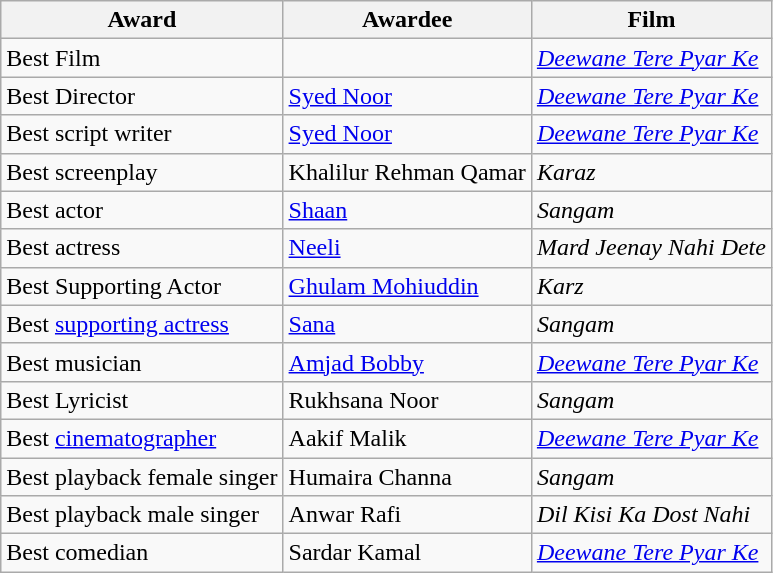<table class="wikitable">
<tr>
<th>Award</th>
<th>Awardee</th>
<th>Film</th>
</tr>
<tr>
<td>Best Film</td>
<td></td>
<td><em><a href='#'>Deewane Tere Pyar Ke</a></em></td>
</tr>
<tr>
<td>Best Director</td>
<td><a href='#'>Syed Noor</a></td>
<td><em><a href='#'>Deewane Tere Pyar Ke</a></em></td>
</tr>
<tr>
<td>Best script writer</td>
<td><a href='#'>Syed Noor</a></td>
<td><em><a href='#'>Deewane Tere Pyar Ke</a></em></td>
</tr>
<tr>
<td>Best screenplay</td>
<td>Khalilur Rehman Qamar</td>
<td><em>Karaz</em></td>
</tr>
<tr>
<td>Best actor</td>
<td><a href='#'>Shaan</a></td>
<td><em>Sangam</em></td>
</tr>
<tr>
<td>Best actress</td>
<td><a href='#'>Neeli</a></td>
<td><em>Mard Jeenay Nahi Dete</em></td>
</tr>
<tr>
<td>Best Supporting Actor</td>
<td><a href='#'>Ghulam Mohiuddin</a></td>
<td><em>Karz</em></td>
</tr>
<tr>
<td>Best <a href='#'>supporting actress</a></td>
<td><a href='#'>Sana</a></td>
<td><em>Sangam</em></td>
</tr>
<tr>
<td>Best musician</td>
<td><a href='#'>Amjad Bobby</a></td>
<td><em><a href='#'>Deewane Tere Pyar Ke</a></em></td>
</tr>
<tr>
<td>Best Lyricist</td>
<td>Rukhsana Noor</td>
<td><em>Sangam</em></td>
</tr>
<tr>
<td>Best <a href='#'>cinematographer</a></td>
<td>Aakif Malik</td>
<td><em><a href='#'>Deewane Tere Pyar Ke</a></em></td>
</tr>
<tr>
<td>Best playback female singer</td>
<td>Humaira Channa</td>
<td><em>Sangam</em></td>
</tr>
<tr>
<td>Best playback male singer</td>
<td>Anwar Rafi</td>
<td><em>Dil Kisi Ka Dost Nahi</em></td>
</tr>
<tr>
<td>Best comedian</td>
<td>Sardar Kamal</td>
<td><em><a href='#'>Deewane Tere Pyar Ke</a></em></td>
</tr>
</table>
